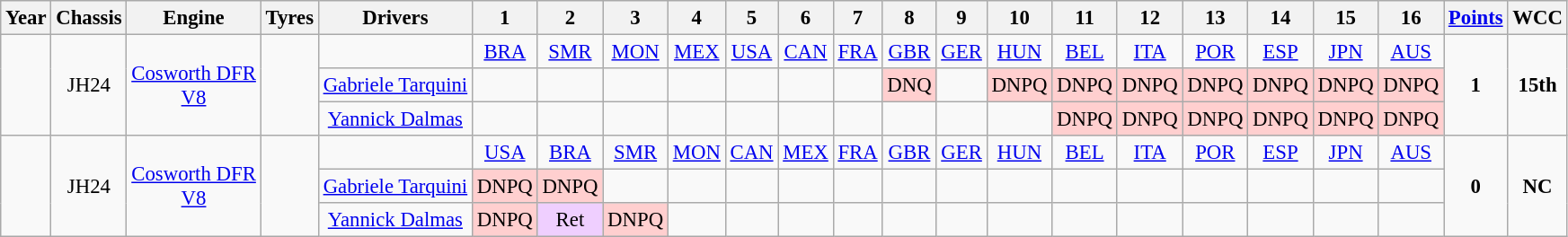<table class="wikitable" style="text-align:center; font-size:95%">
<tr>
<th>Year</th>
<th>Chassis</th>
<th>Engine</th>
<th>Tyres</th>
<th>Drivers</th>
<th>1</th>
<th>2</th>
<th>3</th>
<th>4</th>
<th>5</th>
<th>6</th>
<th>7</th>
<th>8</th>
<th>9</th>
<th>10</th>
<th>11</th>
<th>12</th>
<th>13</th>
<th>14</th>
<th>15</th>
<th>16</th>
<th><a href='#'>Points</a></th>
<th>WCC</th>
</tr>
<tr>
<td rowspan="3"></td>
<td rowspan="3">JH24</td>
<td rowspan="3"><a href='#'>Cosworth DFR</a><br><a href='#'>V8</a></td>
<td rowspan="3"></td>
<td></td>
<td><a href='#'>BRA</a></td>
<td><a href='#'>SMR</a></td>
<td><a href='#'>MON</a></td>
<td><a href='#'>MEX</a></td>
<td><a href='#'>USA</a></td>
<td><a href='#'>CAN</a></td>
<td><a href='#'>FRA</a></td>
<td><a href='#'>GBR</a></td>
<td><a href='#'>GER</a></td>
<td><a href='#'>HUN</a></td>
<td><a href='#'>BEL</a></td>
<td><a href='#'>ITA</a></td>
<td><a href='#'>POR</a></td>
<td><a href='#'>ESP</a></td>
<td><a href='#'>JPN</a></td>
<td><a href='#'>AUS</a></td>
<td rowspan="3"><strong>1</strong></td>
<td rowspan="3"><strong>15th</strong></td>
</tr>
<tr>
<td><a href='#'>Gabriele Tarquini</a></td>
<td></td>
<td></td>
<td></td>
<td></td>
<td></td>
<td></td>
<td></td>
<td style="background:#FFCFCF;">DNQ</td>
<td></td>
<td style="background:#FFCFCF;">DNPQ</td>
<td style="background:#FFCFCF;">DNPQ</td>
<td style="background:#FFCFCF;">DNPQ</td>
<td style="background:#FFCFCF;">DNPQ</td>
<td style="background:#FFCFCF;">DNPQ</td>
<td style="background:#FFCFCF;">DNPQ</td>
<td style="background:#FFCFCF;">DNPQ</td>
</tr>
<tr>
<td><a href='#'>Yannick Dalmas</a></td>
<td></td>
<td></td>
<td></td>
<td></td>
<td></td>
<td></td>
<td></td>
<td></td>
<td></td>
<td></td>
<td style="background:#FFCFCF;">DNPQ</td>
<td style="background:#FFCFCF;">DNPQ</td>
<td style="background:#FFCFCF;">DNPQ</td>
<td style="background:#FFCFCF;">DNPQ</td>
<td style="background:#FFCFCF;">DNPQ</td>
<td style="background:#FFCFCF;">DNPQ</td>
</tr>
<tr>
<td rowspan="3"></td>
<td rowspan="3">JH24</td>
<td rowspan="3"><a href='#'>Cosworth DFR</a><br><a href='#'>V8</a></td>
<td rowspan="3"></td>
<td></td>
<td><a href='#'>USA</a></td>
<td><a href='#'>BRA</a></td>
<td><a href='#'>SMR</a></td>
<td><a href='#'>MON</a></td>
<td><a href='#'>CAN</a></td>
<td><a href='#'>MEX</a></td>
<td><a href='#'>FRA</a></td>
<td><a href='#'>GBR</a></td>
<td><a href='#'>GER</a></td>
<td><a href='#'>HUN</a></td>
<td><a href='#'>BEL</a></td>
<td><a href='#'>ITA</a></td>
<td><a href='#'>POR</a></td>
<td><a href='#'>ESP</a></td>
<td><a href='#'>JPN</a></td>
<td><a href='#'>AUS</a></td>
<td rowspan="3"><strong>0</strong></td>
<td rowspan="3"><strong>NC</strong></td>
</tr>
<tr>
<td><a href='#'>Gabriele Tarquini</a></td>
<td style="background:#FFCFCF;">DNPQ</td>
<td style="background:#FFCFCF;">DNPQ</td>
<td></td>
<td></td>
<td></td>
<td></td>
<td></td>
<td></td>
<td></td>
<td></td>
<td></td>
<td></td>
<td></td>
<td></td>
<td></td>
<td></td>
</tr>
<tr>
<td><a href='#'>Yannick Dalmas</a></td>
<td style="background:#FFCFCF;">DNPQ</td>
<td style="background:#EFCFFF;">Ret</td>
<td style="background:#FFCFCF;">DNPQ</td>
<td></td>
<td></td>
<td></td>
<td></td>
<td></td>
<td></td>
<td></td>
<td></td>
<td></td>
<td></td>
<td></td>
<td></td>
<td></td>
</tr>
</table>
